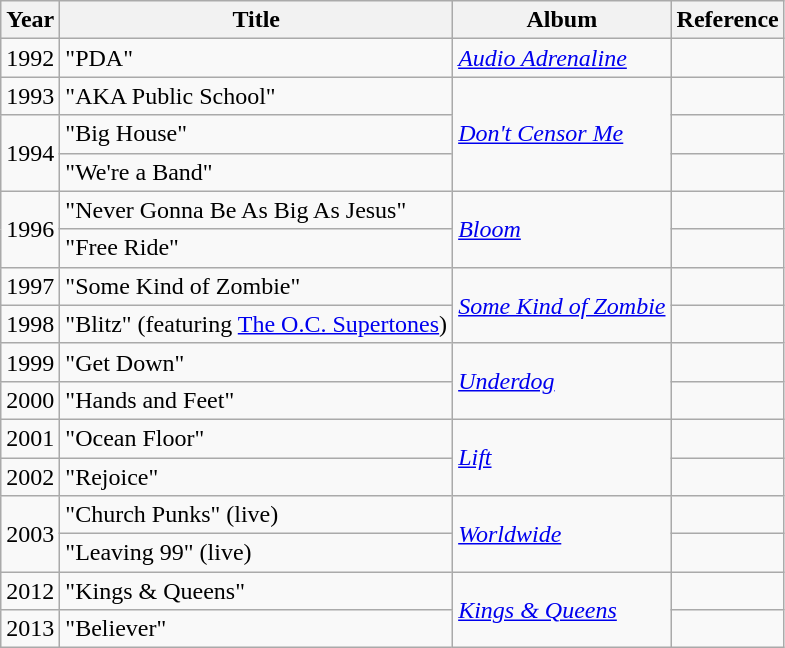<table class="wikitable">
<tr>
<th align="center">Year</th>
<th align="center">Title</th>
<th align="center">Album</th>
<th align="center">Reference</th>
</tr>
<tr>
<td>1992</td>
<td>"PDA"</td>
<td><em><a href='#'>Audio Adrenaline</a></em></td>
<td></td>
</tr>
<tr>
<td>1993</td>
<td>"AKA Public School"</td>
<td rowspan=3><em><a href='#'>Don't Censor Me</a></em></td>
<td></td>
</tr>
<tr>
<td rowspan=2>1994</td>
<td>"Big House"</td>
<td></td>
</tr>
<tr>
<td>"We're a Band"</td>
<td></td>
</tr>
<tr>
<td rowspan=2>1996</td>
<td>"Never Gonna Be As Big As Jesus"</td>
<td rowspan=2><em><a href='#'>Bloom</a></em></td>
<td></td>
</tr>
<tr>
<td>"Free Ride"</td>
<td></td>
</tr>
<tr>
<td>1997</td>
<td>"Some Kind of Zombie"</td>
<td rowspan=2><em><a href='#'>Some Kind of Zombie</a></em></td>
<td></td>
</tr>
<tr>
<td>1998</td>
<td>"Blitz" (featuring <a href='#'>The O.C. Supertones</a>)</td>
<td></td>
</tr>
<tr>
<td>1999</td>
<td>"Get Down"</td>
<td rowspan=2><em><a href='#'>Underdog</a></em></td>
<td></td>
</tr>
<tr>
<td>2000</td>
<td>"Hands and Feet"</td>
<td></td>
</tr>
<tr>
<td>2001</td>
<td>"Ocean Floor"</td>
<td rowspan=2><em><a href='#'>Lift</a></em></td>
<td></td>
</tr>
<tr>
<td>2002</td>
<td>"Rejoice"</td>
<td></td>
</tr>
<tr>
<td rowspan=2>2003</td>
<td>"Church Punks" (live)</td>
<td rowspan=2><em><a href='#'>Worldwide</a></em></td>
<td></td>
</tr>
<tr>
<td>"Leaving 99" (live)</td>
<td></td>
</tr>
<tr>
<td>2012</td>
<td>"Kings & Queens"</td>
<td rowspan=2><em><a href='#'>Kings & Queens</a></em></td>
<td></td>
</tr>
<tr>
<td>2013</td>
<td>"Believer"</td>
<td></td>
</tr>
</table>
